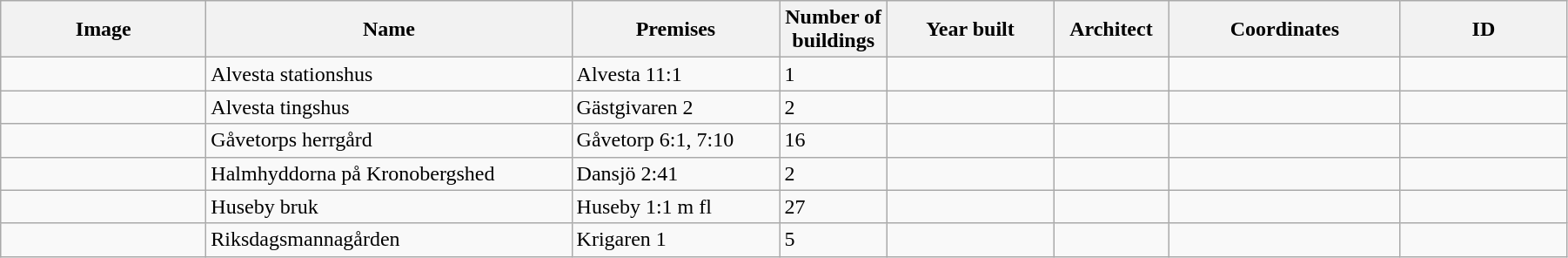<table class="wikitable" width="95%">
<tr>
<th width="150">Image</th>
<th>Name</th>
<th>Premises</th>
<th width="75">Number of<br>buildings</th>
<th width="120">Year built</th>
<th>Architect</th>
<th width="170">Coordinates</th>
<th width="120">ID</th>
</tr>
<tr>
<td></td>
<td>Alvesta stationshus</td>
<td>Alvesta 11:1</td>
<td>1</td>
<td></td>
<td></td>
<td></td>
<td></td>
</tr>
<tr>
<td></td>
<td>Alvesta tingshus</td>
<td>Gästgivaren 2</td>
<td>2</td>
<td></td>
<td></td>
<td></td>
<td></td>
</tr>
<tr>
<td></td>
<td Gåvetorp>Gåvetorps herrgård</td>
<td>Gåvetorp 6:1, 7:10</td>
<td>16</td>
<td></td>
<td></td>
<td></td>
<td></td>
</tr>
<tr>
<td></td>
<td>Halmhyddorna på Kronobergshed</td>
<td>Dansjö 2:41</td>
<td>2</td>
<td></td>
<td></td>
<td></td>
<td></td>
</tr>
<tr>
<td></td>
<td>Huseby bruk</td>
<td>Huseby 1:1 m fl</td>
<td>27</td>
<td></td>
<td></td>
<td></td>
<td></td>
</tr>
<tr>
<td></td>
<td>Riksdagsmannagården</td>
<td>Krigaren 1</td>
<td>5</td>
<td></td>
<td></td>
<td></td>
<td></td>
</tr>
</table>
